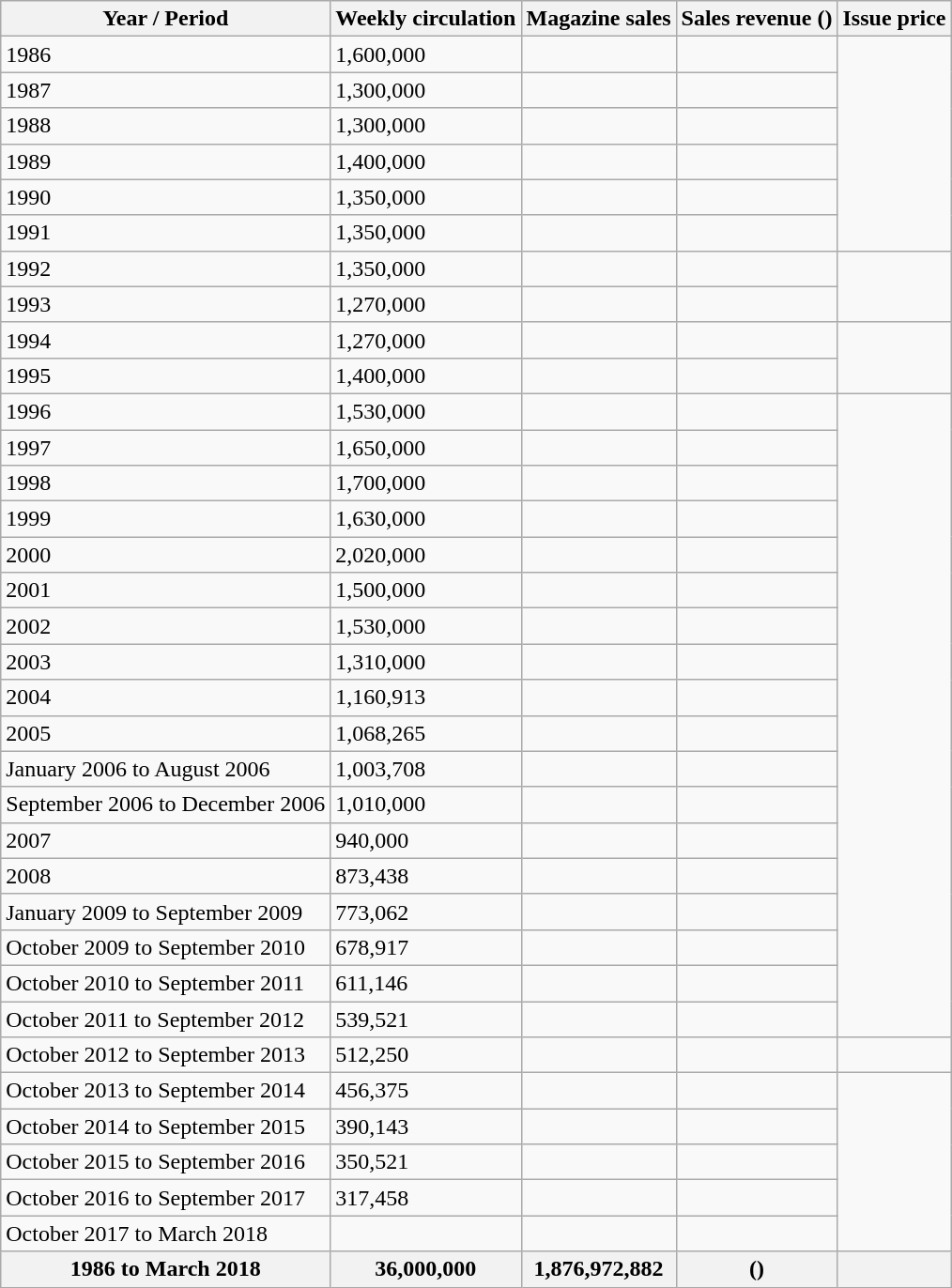<table class="wikitable sortable">
<tr>
<th>Year / Period</th>
<th>Weekly circulation</th>
<th>Magazine sales</th>
<th>Sales revenue ()</th>
<th>Issue price</th>
</tr>
<tr>
<td>1986</td>
<td>1,600,000</td>
<td></td>
<td></td>
<td rowspan="6"></td>
</tr>
<tr>
<td>1987</td>
<td>1,300,000</td>
<td></td>
<td></td>
</tr>
<tr>
<td>1988</td>
<td>1,300,000</td>
<td></td>
<td></td>
</tr>
<tr>
<td>1989</td>
<td>1,400,000</td>
<td></td>
<td></td>
</tr>
<tr>
<td>1990</td>
<td>1,350,000</td>
<td></td>
<td></td>
</tr>
<tr>
<td>1991</td>
<td>1,350,000</td>
<td></td>
<td></td>
</tr>
<tr>
<td>1992</td>
<td>1,350,000</td>
<td></td>
<td></td>
<td rowspan="2"></td>
</tr>
<tr>
<td>1993</td>
<td>1,270,000</td>
<td></td>
<td></td>
</tr>
<tr>
<td>1994</td>
<td>1,270,000</td>
<td></td>
<td></td>
<td rowspan="2"></td>
</tr>
<tr>
<td>1995</td>
<td>1,400,000</td>
<td></td>
<td></td>
</tr>
<tr>
<td>1996</td>
<td>1,530,000</td>
<td></td>
<td></td>
<td rowspan="18"></td>
</tr>
<tr>
<td>1997</td>
<td>1,650,000</td>
<td></td>
<td></td>
</tr>
<tr>
<td>1998</td>
<td>1,700,000</td>
<td></td>
<td></td>
</tr>
<tr>
<td>1999</td>
<td>1,630,000</td>
<td></td>
<td></td>
</tr>
<tr>
<td>2000</td>
<td>2,020,000</td>
<td></td>
<td></td>
</tr>
<tr>
<td>2001</td>
<td>1,500,000</td>
<td></td>
<td></td>
</tr>
<tr>
<td>2002</td>
<td>1,530,000</td>
<td></td>
<td></td>
</tr>
<tr>
<td>2003</td>
<td>1,310,000</td>
<td></td>
<td></td>
</tr>
<tr>
<td>2004</td>
<td>1,160,913</td>
<td></td>
<td></td>
</tr>
<tr>
<td>2005</td>
<td>1,068,265</td>
<td></td>
<td></td>
</tr>
<tr>
<td>January 2006 to August 2006</td>
<td>1,003,708</td>
<td></td>
<td></td>
</tr>
<tr>
<td>September 2006 to December 2006</td>
<td>1,010,000</td>
<td></td>
<td></td>
</tr>
<tr>
<td>2007</td>
<td>940,000</td>
<td></td>
<td></td>
</tr>
<tr>
<td>2008</td>
<td>873,438</td>
<td></td>
<td></td>
</tr>
<tr>
<td>January 2009 to September 2009</td>
<td>773,062</td>
<td></td>
<td></td>
</tr>
<tr>
<td>October 2009 to September 2010</td>
<td>678,917</td>
<td></td>
<td></td>
</tr>
<tr>
<td>October 2010 to September 2011</td>
<td>611,146</td>
<td></td>
<td></td>
</tr>
<tr>
<td>October 2011 to September 2012</td>
<td>539,521</td>
<td></td>
<td></td>
</tr>
<tr>
<td>October 2012 to September 2013</td>
<td>512,250</td>
<td></td>
<td></td>
<td></td>
</tr>
<tr>
<td>October 2013 to September 2014</td>
<td>456,375</td>
<td></td>
<td></td>
<td rowspan="5"></td>
</tr>
<tr>
<td>October 2014 to September 2015</td>
<td>390,143</td>
<td></td>
<td></td>
</tr>
<tr>
<td>October 2015 to September 2016</td>
<td>350,521</td>
<td></td>
<td></td>
</tr>
<tr>
<td>October 2016 to September 2017</td>
<td>317,458</td>
<td></td>
<td></td>
</tr>
<tr>
<td>October 2017 to March 2018</td>
<td></td>
<td></td>
<td></td>
</tr>
<tr>
<th>1986 to March 2018</th>
<th>36,000,000</th>
<th>1,876,972,882</th>
<th> ()</th>
<th></th>
</tr>
</table>
